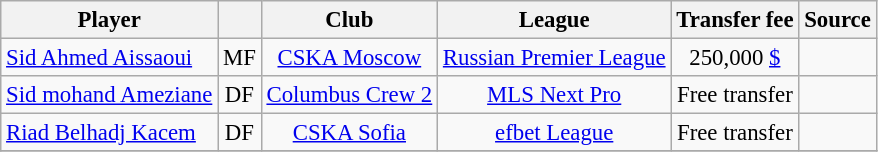<table class="wikitable plainrowheaders sortable" style="text-align:center;font-size:95%">
<tr>
<th>Player</th>
<th></th>
<th>Club</th>
<th>League</th>
<th>Transfer fee</th>
<th>Source</th>
</tr>
<tr>
<td align="left"> <a href='#'>Sid Ahmed Aissaoui</a></td>
<td>MF</td>
<td><a href='#'>CSKA Moscow</a></td>
<td> <a href='#'>Russian Premier League</a></td>
<td>250,000 <a href='#'>$</a></td>
<td></td>
</tr>
<tr>
<td align="left"> <a href='#'>Sid mohand Ameziane</a></td>
<td>DF</td>
<td><a href='#'>Columbus Crew 2</a></td>
<td> <a href='#'>MLS Next Pro</a></td>
<td>Free transfer</td>
<td></td>
</tr>
<tr>
<td align="left"> <a href='#'>Riad Belhadj Kacem</a></td>
<td>DF</td>
<td><a href='#'>CSKA Sofia</a></td>
<td> <a href='#'>efbet League</a></td>
<td>Free transfer</td>
<td></td>
</tr>
<tr>
</tr>
</table>
